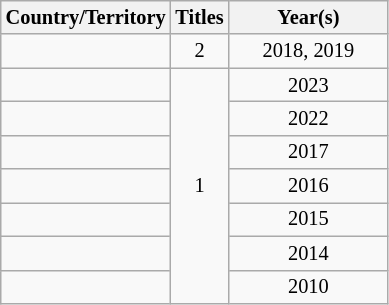<table class="wikitable sortable" style="font-size:85%;">
<tr>
<th width="100">Country/Territory</th>
<th width="20">Titles</th>
<th width="100">Year(s)</th>
</tr>
<tr>
<td></td>
<td style="text-align:center;">2</td>
<td style="text-align:center;">2018, 2019</td>
</tr>
<tr>
<td></td>
<td rowspan="7" style="text-align:center;">1</td>
<td style="text-align:center;">2023</td>
</tr>
<tr>
<td></td>
<td style="text-align:center;">2022</td>
</tr>
<tr>
<td></td>
<td style="text-align:center;">2017</td>
</tr>
<tr>
<td></td>
<td style="text-align:center;">2016</td>
</tr>
<tr>
<td></td>
<td style="text-align:center;">2015</td>
</tr>
<tr>
<td></td>
<td style="text-align:center;">2014</td>
</tr>
<tr>
<td></td>
<td style="text-align:center;">2010</td>
</tr>
</table>
